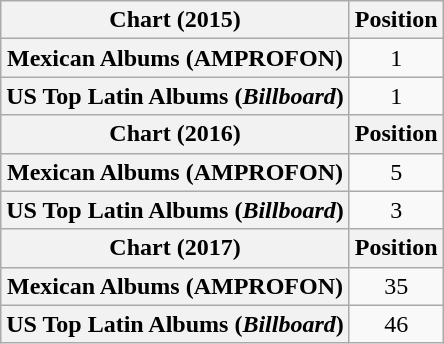<table class="wikitable plainrowheaders" style="text-align:center">
<tr>
<th scope="col">Chart (2015)</th>
<th scope="col">Position</th>
</tr>
<tr>
<th scope="row">Mexican Albums (AMPROFON)</th>
<td>1</td>
</tr>
<tr>
<th scope="row">US Top Latin Albums (<em>Billboard</em>)</th>
<td>1</td>
</tr>
<tr>
<th scope="col">Chart (2016)</th>
<th scope="col">Position</th>
</tr>
<tr>
<th scope="row">Mexican Albums (AMPROFON)</th>
<td>5</td>
</tr>
<tr>
<th scope="row">US Top Latin Albums (<em>Billboard</em>)</th>
<td>3</td>
</tr>
<tr>
<th scope="col">Chart (2017)</th>
<th scope="col">Position</th>
</tr>
<tr>
<th scope="row">Mexican Albums (AMPROFON)</th>
<td>35</td>
</tr>
<tr>
<th scope="row">US Top Latin Albums (<em>Billboard</em>)</th>
<td>46</td>
</tr>
</table>
